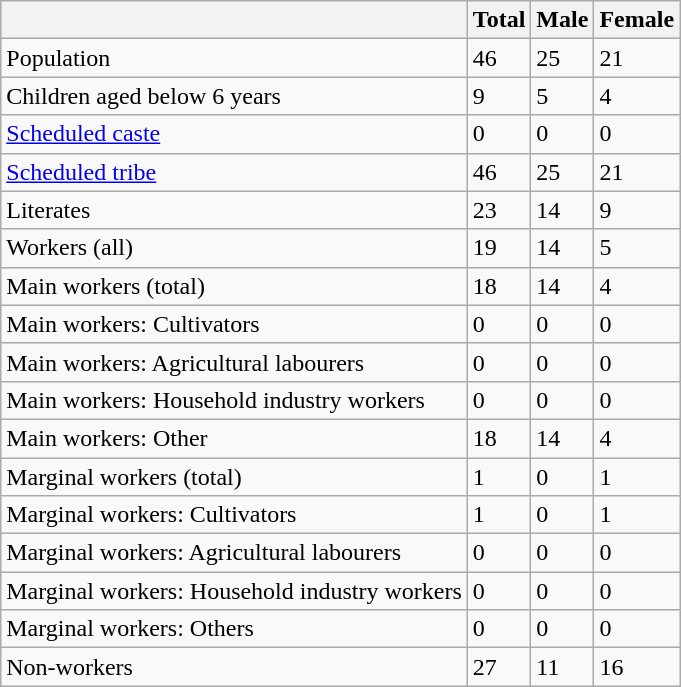<table class="wikitable sortable">
<tr>
<th></th>
<th>Total</th>
<th>Male</th>
<th>Female</th>
</tr>
<tr>
<td>Population</td>
<td>46</td>
<td>25</td>
<td>21</td>
</tr>
<tr>
<td>Children aged below 6 years</td>
<td>9</td>
<td>5</td>
<td>4</td>
</tr>
<tr>
<td><a href='#'>Scheduled caste</a></td>
<td>0</td>
<td>0</td>
<td>0</td>
</tr>
<tr>
<td><a href='#'>Scheduled tribe</a></td>
<td>46</td>
<td>25</td>
<td>21</td>
</tr>
<tr>
<td>Literates</td>
<td>23</td>
<td>14</td>
<td>9</td>
</tr>
<tr>
<td>Workers (all)</td>
<td>19</td>
<td>14</td>
<td>5</td>
</tr>
<tr>
<td>Main workers (total)</td>
<td>18</td>
<td>14</td>
<td>4</td>
</tr>
<tr>
<td>Main workers: Cultivators</td>
<td>0</td>
<td>0</td>
<td>0</td>
</tr>
<tr>
<td>Main workers: Agricultural labourers</td>
<td>0</td>
<td>0</td>
<td>0</td>
</tr>
<tr>
<td>Main workers: Household industry workers</td>
<td>0</td>
<td>0</td>
<td>0</td>
</tr>
<tr>
<td>Main workers: Other</td>
<td>18</td>
<td>14</td>
<td>4</td>
</tr>
<tr>
<td>Marginal workers (total)</td>
<td>1</td>
<td>0</td>
<td>1</td>
</tr>
<tr>
<td>Marginal workers: Cultivators</td>
<td>1</td>
<td>0</td>
<td>1</td>
</tr>
<tr>
<td>Marginal workers: Agricultural labourers</td>
<td>0</td>
<td>0</td>
<td>0</td>
</tr>
<tr>
<td>Marginal workers: Household industry workers</td>
<td>0</td>
<td>0</td>
<td>0</td>
</tr>
<tr>
<td>Marginal workers: Others</td>
<td>0</td>
<td>0</td>
<td>0</td>
</tr>
<tr>
<td>Non-workers</td>
<td>27</td>
<td>11</td>
<td>16</td>
</tr>
</table>
